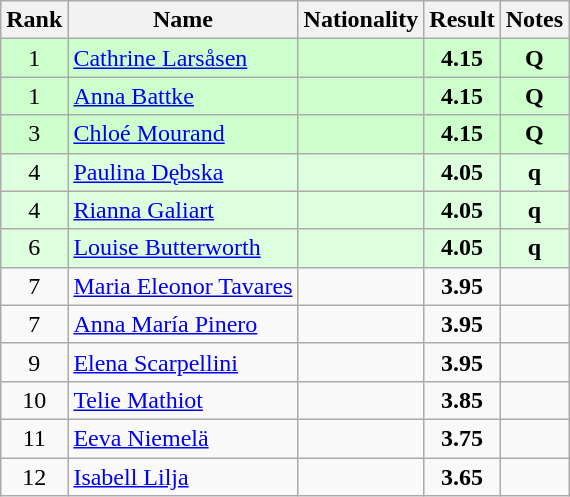<table class="wikitable sortable" style="text-align:center">
<tr>
<th>Rank</th>
<th>Name</th>
<th>Nationality</th>
<th>Result</th>
<th>Notes</th>
</tr>
<tr bgcolor=ccffcc>
<td>1</td>
<td align=left><a href='#'>Cathrine Larsåsen</a></td>
<td align=left></td>
<td><strong>4.15</strong></td>
<td><strong>Q</strong></td>
</tr>
<tr bgcolor=ccffcc>
<td>1</td>
<td align=left><a href='#'>Anna Battke</a></td>
<td align=left></td>
<td><strong>4.15</strong></td>
<td><strong>Q</strong></td>
</tr>
<tr bgcolor=ccffcc>
<td>3</td>
<td align=left><a href='#'>Chloé Mourand</a></td>
<td align=left></td>
<td><strong>4.15</strong></td>
<td><strong>Q</strong></td>
</tr>
<tr bgcolor=ddffdd>
<td>4</td>
<td align=left><a href='#'>Paulina Dębska</a></td>
<td align=left></td>
<td><strong>4.05</strong></td>
<td><strong>q</strong></td>
</tr>
<tr bgcolor=ddffdd>
<td>4</td>
<td align=left><a href='#'>Rianna Galiart</a></td>
<td align=left></td>
<td><strong>4.05</strong></td>
<td><strong>q</strong></td>
</tr>
<tr bgcolor=ddffdd>
<td>6</td>
<td align=left><a href='#'>Louise Butterworth</a></td>
<td align=left></td>
<td><strong>4.05</strong></td>
<td><strong>q</strong></td>
</tr>
<tr>
<td>7</td>
<td align=left><a href='#'>Maria Eleonor Tavares</a></td>
<td align=left></td>
<td><strong>3.95</strong></td>
<td></td>
</tr>
<tr>
<td>7</td>
<td align=left><a href='#'>Anna María Pinero</a></td>
<td align=left></td>
<td><strong>3.95</strong></td>
<td></td>
</tr>
<tr>
<td>9</td>
<td align=left><a href='#'>Elena Scarpellini</a></td>
<td align=left></td>
<td><strong>3.95</strong></td>
<td></td>
</tr>
<tr>
<td>10</td>
<td align=left><a href='#'>Telie Mathiot</a></td>
<td align=left></td>
<td><strong>3.85</strong></td>
<td></td>
</tr>
<tr>
<td>11</td>
<td align=left><a href='#'>Eeva Niemelä</a></td>
<td align=left></td>
<td><strong>3.75</strong></td>
<td></td>
</tr>
<tr>
<td>12</td>
<td align=left><a href='#'>Isabell Lilja</a></td>
<td align=left></td>
<td><strong>3.65</strong></td>
<td></td>
</tr>
</table>
